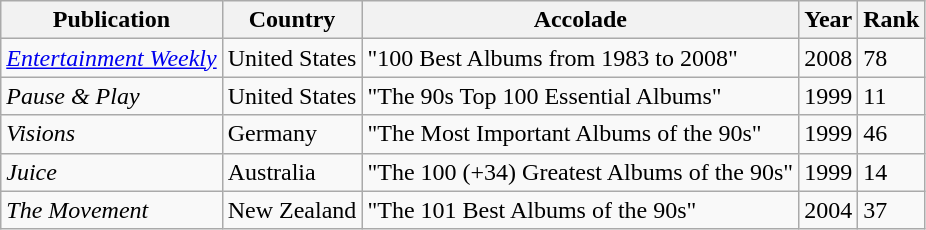<table class="wikitable">
<tr>
<th>Publication</th>
<th>Country</th>
<th>Accolade</th>
<th>Year</th>
<th>Rank</th>
</tr>
<tr>
<td><em><a href='#'>Entertainment Weekly</a></em></td>
<td>United States</td>
<td>"100 Best Albums from 1983 to 2008"</td>
<td>2008</td>
<td>78</td>
</tr>
<tr>
<td><em>Pause & Play</em></td>
<td>United States</td>
<td>"The 90s Top 100 Essential Albums"</td>
<td>1999</td>
<td>11</td>
</tr>
<tr>
<td><em>Visions</em></td>
<td>Germany</td>
<td>"The Most Important Albums of the 90s"</td>
<td>1999</td>
<td>46</td>
</tr>
<tr>
<td><em>Juice</em></td>
<td>Australia</td>
<td>"The 100 (+34) Greatest Albums of the 90s"</td>
<td>1999</td>
<td>14</td>
</tr>
<tr>
<td><em>The Movement</em></td>
<td>New Zealand</td>
<td>"The 101 Best Albums of the 90s"</td>
<td>2004</td>
<td>37</td>
</tr>
</table>
